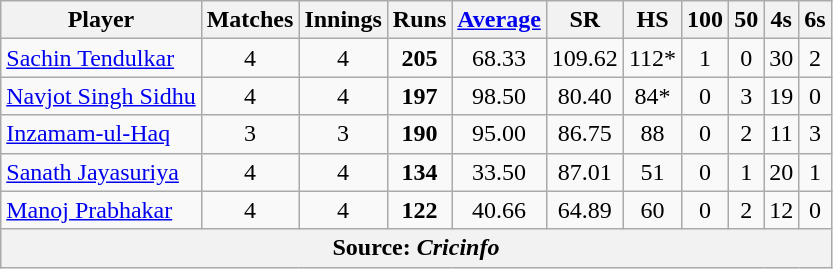<table class="wikitable" style="text-align: center;">
<tr>
<th>Player</th>
<th>Matches</th>
<th>Innings</th>
<th>Runs</th>
<th><a href='#'>Average</a></th>
<th>SR</th>
<th>HS</th>
<th>100</th>
<th>50</th>
<th>4s</th>
<th>6s</th>
</tr>
<tr>
<td style="text-align:left"> <a href='#'>Sachin Tendulkar</a></td>
<td>4</td>
<td>4</td>
<td><strong>205</strong></td>
<td>68.33</td>
<td>109.62</td>
<td>112*</td>
<td>1</td>
<td>0</td>
<td>30</td>
<td>2</td>
</tr>
<tr>
<td style="text-align:left"> <a href='#'>Navjot Singh Sidhu</a></td>
<td>4</td>
<td>4</td>
<td><strong>197</strong></td>
<td>98.50</td>
<td>80.40</td>
<td>84*</td>
<td>0</td>
<td>3</td>
<td>19</td>
<td>0</td>
</tr>
<tr>
<td style="text-align:left"> <a href='#'>Inzamam-ul-Haq</a></td>
<td>3</td>
<td>3</td>
<td><strong>190</strong></td>
<td>95.00</td>
<td>86.75</td>
<td>88</td>
<td>0</td>
<td>2</td>
<td>11</td>
<td>3</td>
</tr>
<tr>
<td style="text-align:left"> <a href='#'>Sanath Jayasuriya</a></td>
<td>4</td>
<td>4</td>
<td><strong>134</strong></td>
<td>33.50</td>
<td>87.01</td>
<td>51</td>
<td>0</td>
<td>1</td>
<td>20</td>
<td>1</td>
</tr>
<tr>
<td style="text-align:left"> <a href='#'>Manoj Prabhakar</a></td>
<td>4</td>
<td>4</td>
<td><strong>122</strong></td>
<td>40.66</td>
<td>64.89</td>
<td>60</td>
<td>0</td>
<td>2</td>
<td>12</td>
<td>0</td>
</tr>
<tr>
<th colspan="11">Source: <em>Cricinfo</em></th>
</tr>
</table>
